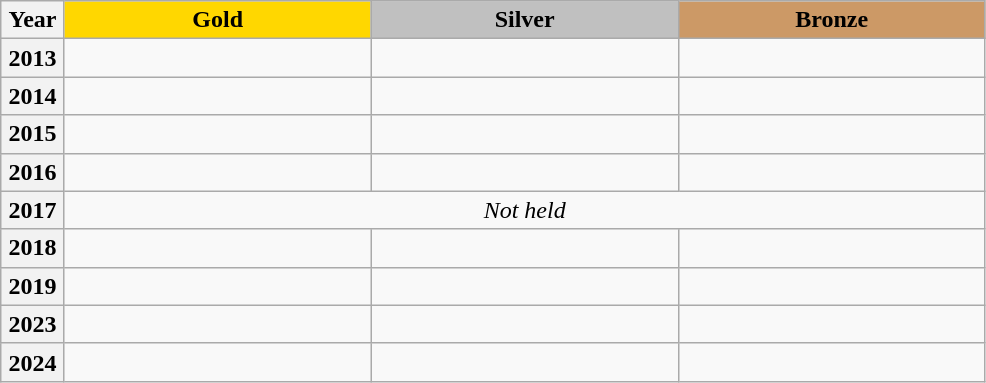<table class="wikitable"  style="font-size:100%;" border=1 cellpadding=2 cellspacing=0>
<tr>
<th width=6% align="center" colspan=1>Year</th>
<td width=29% align="center"  bgcolor="gold"><strong>Gold</strong></td>
<td width=29% align="center"  bgcolor="silver"><strong>Silver</strong></td>
<td width=29% align="center"  bgcolor="#CC9966"><strong>Bronze</strong></td>
</tr>
<tr>
<th>2013</th>
<td></td>
<td></td>
<td></td>
</tr>
<tr>
<th>2014</th>
<td></td>
<td></td>
<td></td>
</tr>
<tr>
<th>2015</th>
<td></td>
<td></td>
<td></td>
</tr>
<tr>
<th>2016</th>
<td></td>
<td></td>
<td></td>
</tr>
<tr>
<th>2017</th>
<td colspan=3 align="center"><em>Not held</em></td>
</tr>
<tr>
<th>2018</th>
<td></td>
<td></td>
<td></td>
</tr>
<tr>
<th>2019</th>
<td></td>
<td></td>
<td></td>
</tr>
<tr>
<th>2023</th>
<td></td>
<td></td>
<td></td>
</tr>
<tr>
<th>2024</th>
<td></td>
<td></td>
<td></td>
</tr>
</table>
